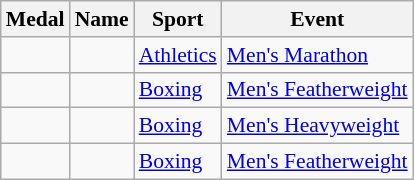<table class="wikitable sortable" style="font-size:90%">
<tr>
<th>Medal</th>
<th>Name</th>
<th>Sport</th>
<th>Event</th>
</tr>
<tr>
<td></td>
<td></td>
<td><a href='#'>Athletics</a></td>
<td><a href='#'>Men's Marathon</a></td>
</tr>
<tr>
<td></td>
<td></td>
<td><a href='#'>Boxing</a></td>
<td><a href='#'>Men's Featherweight</a></td>
</tr>
<tr>
<td></td>
<td></td>
<td><a href='#'>Boxing</a></td>
<td><a href='#'>Men's Heavyweight</a></td>
</tr>
<tr>
<td></td>
<td></td>
<td><a href='#'>Boxing</a></td>
<td><a href='#'>Men's Featherweight</a></td>
</tr>
</table>
